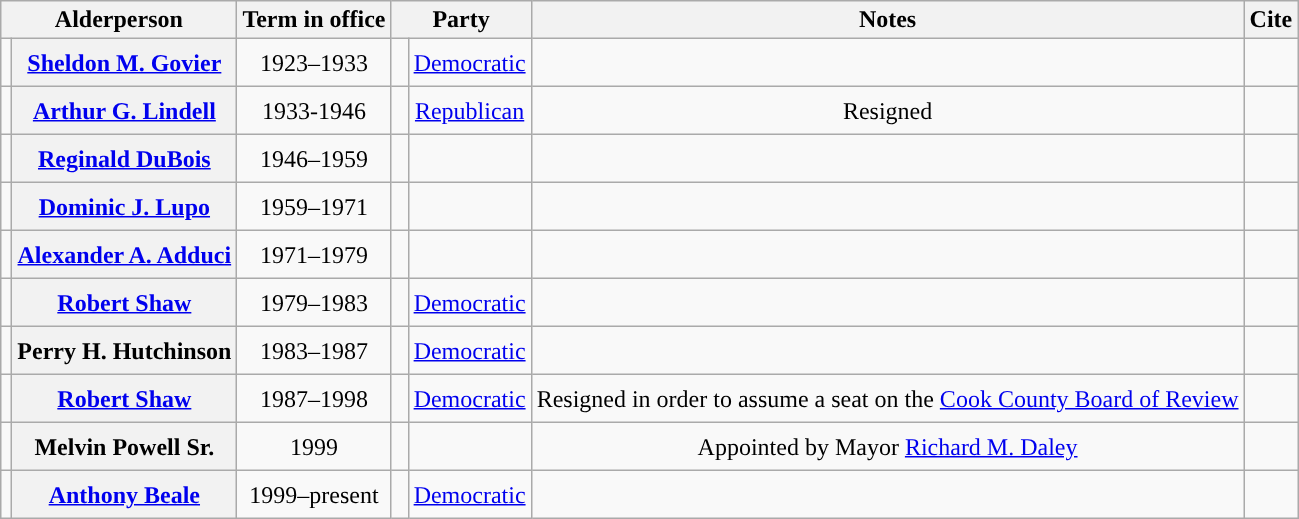<table class="wikitable sortable" style="text-align:center;">
<tr>
<th scope="col" colspan="2">Alderperson</th>
<th scope="col">Term in office</th>
<th scope="col" colspan="2">Party</th>
<th scope="col">Notes</th>
<th scope="col">Cite</th>
</tr>
<tr style="height:2em;">
<td></td>
<th scope="row"><a href='#'>Sheldon M. Govier</a></th>
<td>1923–1933</td>
<td> </td>
<td><a href='#'>Democratic</a></td>
<td></td>
<td></td>
</tr>
<tr style="height:2em;">
<td></td>
<th scope="row"><a href='#'>Arthur G. Lindell</a></th>
<td>1933-1946</td>
<td> </td>
<td><a href='#'>Republican</a></td>
<td>Resigned</td>
<td></td>
</tr>
<tr style="height:2em;">
<td></td>
<th scope="row"><a href='#'>Reginald DuBois</a></th>
<td>1946–1959</td>
<td></td>
<td></td>
<td></td>
<td></td>
</tr>
<tr style="height:2em;">
<td></td>
<th scope="row"><a href='#'>Dominic J. Lupo</a></th>
<td>1959–1971</td>
<td></td>
<td></td>
<td></td>
<td></td>
</tr>
<tr style="height:2em;">
<td></td>
<th scope="row"><a href='#'>Alexander A. Adduci</a></th>
<td>1971–1979</td>
<td></td>
<td></td>
<td></td>
<td></td>
</tr>
<tr style="height:2em;">
<td></td>
<th scope="row"><a href='#'>Robert Shaw</a></th>
<td>1979–1983</td>
<td> </td>
<td><a href='#'>Democratic</a></td>
<td></td>
<td></td>
</tr>
<tr style="height:2em;">
<td></td>
<th scope="row">Perry H. Hutchinson</th>
<td>1983–1987</td>
<td> </td>
<td><a href='#'>Democratic</a></td>
<td></td>
<td></td>
</tr>
<tr style="height:2em;">
<td></td>
<th scope="row"><a href='#'>Robert Shaw</a></th>
<td>1987–1998</td>
<td> </td>
<td><a href='#'>Democratic</a></td>
<td>Resigned in order to assume a seat on the <a href='#'>Cook County Board of Review</a></td>
<td></td>
</tr>
<tr style="height:2em;">
<td></td>
<th scope="row">Melvin Powell Sr.</th>
<td>1999</td>
<td></td>
<td></td>
<td>Appointed by Mayor <a href='#'>Richard M. Daley</a></td>
<td></td>
</tr>
<tr style="height:2em;">
<td></td>
<th scope="row"><a href='#'>Anthony Beale</a></th>
<td>1999–present</td>
<td> </td>
<td><a href='#'>Democratic</a></td>
<td></td>
<td></td>
</tr>
</table>
